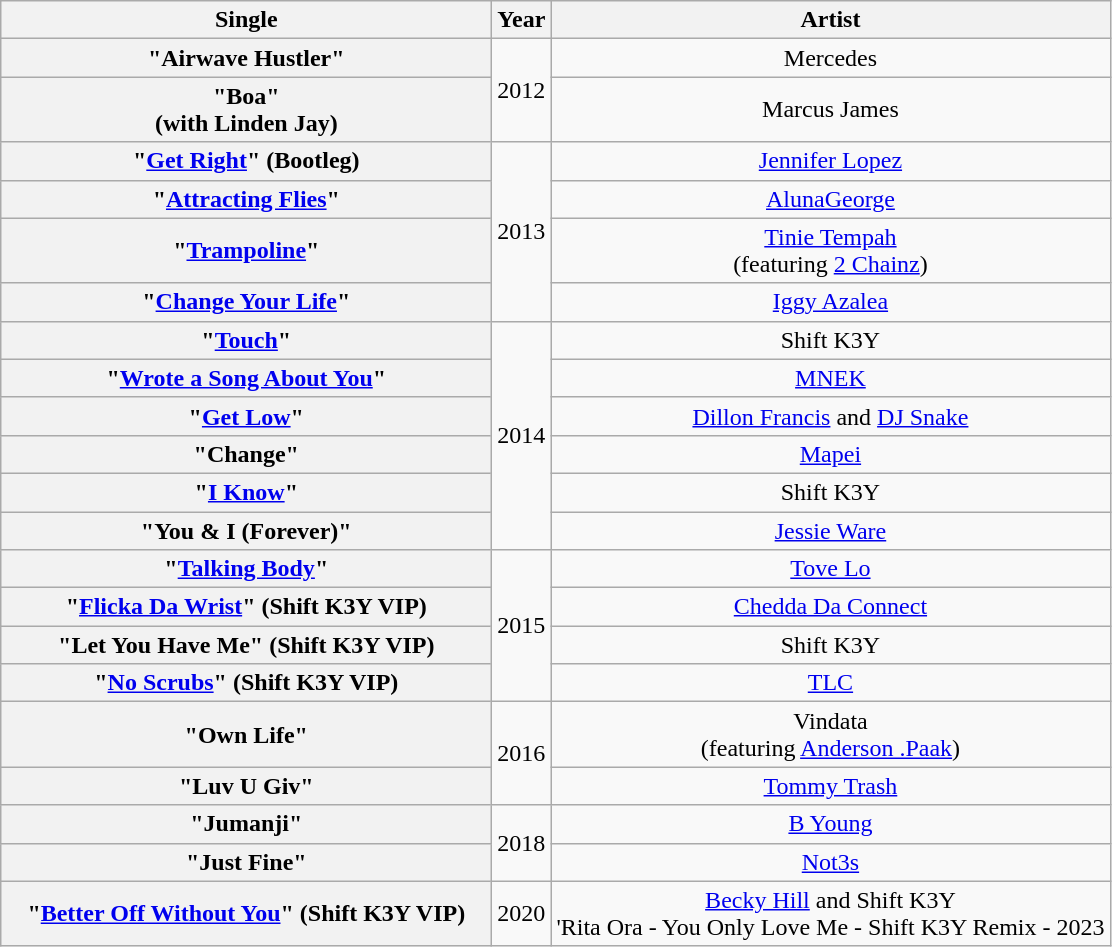<table class="wikitable plainrowheaders" style="text-align:center;">
<tr>
<th scope="col" style="width:20em;">Single</th>
<th scope="col" style="width:1em;">Year</th>
<th scope="col">Artist</th>
</tr>
<tr>
<th scope="row">"Airwave Hustler"</th>
<td rowspan="2">2012</td>
<td>Mercedes</td>
</tr>
<tr>
<th scope="row">"Boa"<br><span>(with Linden Jay)</span></th>
<td>Marcus James</td>
</tr>
<tr>
<th scope="row">"<a href='#'>Get Right</a>" <span>(Bootleg)</span></th>
<td rowspan="4">2013</td>
<td><a href='#'>Jennifer Lopez</a></td>
</tr>
<tr>
<th scope="row">"<a href='#'>Attracting Flies</a>"</th>
<td><a href='#'>AlunaGeorge</a></td>
</tr>
<tr>
<th scope="row">"<a href='#'>Trampoline</a>"</th>
<td><a href='#'>Tinie Tempah</a><br><span>(featuring <a href='#'>2 Chainz</a>)</span></td>
</tr>
<tr>
<th scope="row">"<a href='#'>Change Your Life</a>"</th>
<td><a href='#'>Iggy Azalea</a></td>
</tr>
<tr>
<th scope="row">"<a href='#'>Touch</a>"</th>
<td rowspan="6">2014</td>
<td>Shift K3Y</td>
</tr>
<tr>
<th scope="row">"<a href='#'>Wrote a Song About You</a>"</th>
<td><a href='#'>MNEK</a></td>
</tr>
<tr>
<th scope="row">"<a href='#'>Get Low</a>"</th>
<td><a href='#'>Dillon Francis</a> and <a href='#'>DJ Snake</a></td>
</tr>
<tr>
<th scope="row">"Change"</th>
<td><a href='#'>Mapei</a></td>
</tr>
<tr>
<th scope="row">"<a href='#'>I Know</a>"</th>
<td>Shift K3Y</td>
</tr>
<tr>
<th scope="row">"You & I (Forever)"</th>
<td><a href='#'>Jessie Ware</a></td>
</tr>
<tr>
<th scope="row">"<a href='#'>Talking Body</a>"</th>
<td rowspan="4">2015</td>
<td><a href='#'>Tove Lo</a></td>
</tr>
<tr>
<th scope="row">"<a href='#'>Flicka Da Wrist</a>" <span>(Shift K3Y VIP)</span></th>
<td><a href='#'>Chedda Da Connect</a></td>
</tr>
<tr>
<th scope="row">"Let You Have Me" <span>(Shift K3Y VIP)</span></th>
<td>Shift K3Y</td>
</tr>
<tr>
<th scope="row">"<a href='#'>No Scrubs</a>" <span>(Shift K3Y VIP)</span></th>
<td><a href='#'>TLC</a></td>
</tr>
<tr>
<th scope="row">"Own Life"</th>
<td rowspan="2">2016</td>
<td>Vindata<br><span>(featuring <a href='#'>Anderson .Paak</a>)</span></td>
</tr>
<tr>
<th scope="row">"Luv U Giv"</th>
<td><a href='#'>Tommy Trash</a></td>
</tr>
<tr>
<th scope="row">"Jumanji"</th>
<td rowspan="2">2018</td>
<td><a href='#'>B Young</a></td>
</tr>
<tr>
<th scope="row">"Just Fine"</th>
<td><a href='#'>Not3s</a></td>
</tr>
<tr>
<th scope="row">"<a href='#'>Better Off Without You</a>" <span>(Shift K3Y VIP)</span></th>
<td>2020</td>
<td><a href='#'>Becky Hill</a> and Shift K3Y<br>'Rita Ora - You Only Love Me - Shift K3Y Remix - 2023</td>
</tr>
</table>
